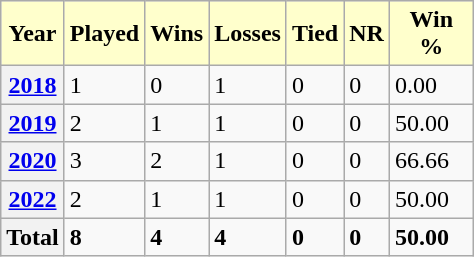<table class="wikitable" style="width:25%;">
<tr>
<th style="background:#ffc;">Year</th>
<th style="background:#ffc;">Played</th>
<th style="background:#ffc;">Wins</th>
<th style="background:#ffc;">Losses</th>
<th style="background:#ffc;">Tied</th>
<th style="background:#ffc;">NR</th>
<th style="background:#ffc;">Win %</th>
</tr>
<tr>
<th><a href='#'>2018</a></th>
<td>1</td>
<td>0</td>
<td>1</td>
<td>0</td>
<td>0</td>
<td>0.00</td>
</tr>
<tr>
<th><a href='#'>2019</a></th>
<td>2</td>
<td>1</td>
<td>1</td>
<td>0</td>
<td>0</td>
<td>50.00</td>
</tr>
<tr>
<th><a href='#'>2020</a></th>
<td>3</td>
<td>2</td>
<td>1</td>
<td>0</td>
<td>0</td>
<td>66.66</td>
</tr>
<tr>
<th><a href='#'>2022</a></th>
<td>2</td>
<td>1</td>
<td>1</td>
<td>0</td>
<td>0</td>
<td>50.00</td>
</tr>
<tr>
<th>Total</th>
<td><strong>8</strong></td>
<td><strong>4</strong></td>
<td><strong>4</strong></td>
<td><strong>0</strong></td>
<td><strong>0</strong></td>
<td><strong>50.00</strong></td>
</tr>
</table>
